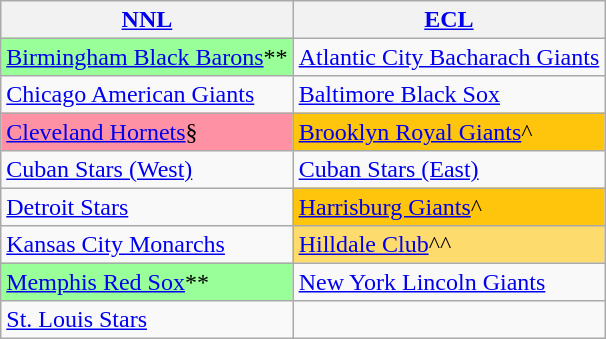<table class="wikitable" style="font-size:100%;line-height:1.1;">
<tr>
<th><a href='#'>NNL</a></th>
<th><a href='#'>ECL</a></th>
</tr>
<tr>
<td style="background-color: #99FF99;"><a href='#'>Birmingham Black Barons</a>**</td>
<td><a href='#'>Atlantic City Bacharach Giants</a></td>
</tr>
<tr>
<td><a href='#'>Chicago American Giants</a></td>
<td><a href='#'>Baltimore Black Sox</a></td>
</tr>
<tr>
<td style="background-color: #FF91A4;"><a href='#'>Cleveland Hornets</a>§</td>
<td style="background-color: #FFC40C;"><a href='#'>Brooklyn Royal Giants</a>^</td>
</tr>
<tr>
<td><a href='#'>Cuban Stars (West)</a></td>
<td><a href='#'>Cuban Stars (East)</a></td>
</tr>
<tr>
<td><a href='#'>Detroit Stars</a></td>
<td style="background-color: #FFC40C;"><a href='#'>Harrisburg Giants</a>^</td>
</tr>
<tr>
<td><a href='#'>Kansas City Monarchs</a></td>
<td style="background-color: #FDDB6D;"><a href='#'>Hilldale Club</a>^^</td>
</tr>
<tr>
<td style="background-color: #99FF99;"><a href='#'>Memphis Red Sox</a>**</td>
<td><a href='#'>New York Lincoln Giants</a></td>
</tr>
<tr>
<td><a href='#'>St. Louis Stars</a></td>
<td></td>
</tr>
</table>
